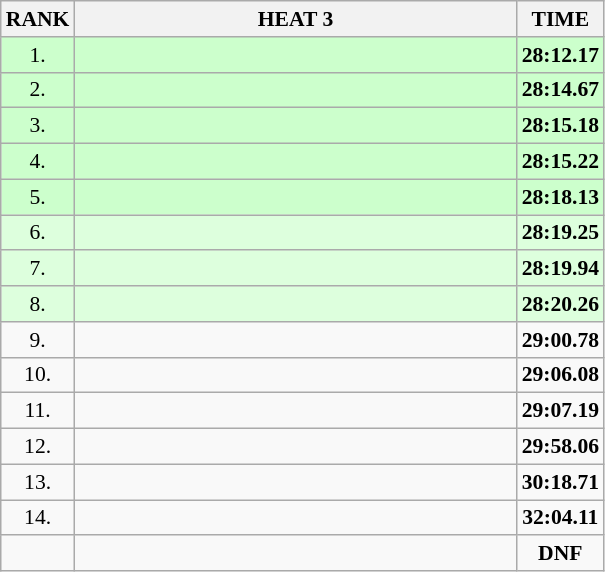<table class="wikitable" style="border-collapse: collapse; font-size: 90%;">
<tr>
<th>RANK</th>
<th align="left" style="width: 20em">HEAT 3</th>
<th>TIME</th>
</tr>
<tr style="background:#ccffcc;">
<td align="center">1.</td>
<td></td>
<td align="center"><strong>28:12.17</strong></td>
</tr>
<tr style="background:#ccffcc;">
<td align="center">2.</td>
<td></td>
<td align="center"><strong>28:14.67</strong></td>
</tr>
<tr style="background:#ccffcc;">
<td align="center">3.</td>
<td></td>
<td align="center"><strong>28:15.18</strong></td>
</tr>
<tr style="background:#ccffcc;">
<td align="center">4.</td>
<td></td>
<td align="center"><strong>28:15.22</strong></td>
</tr>
<tr style="background:#ccffcc;">
<td align="center">5.</td>
<td></td>
<td align="center"><strong>28:18.13</strong></td>
</tr>
<tr style="background:#ddffdd;">
<td align="center">6.</td>
<td></td>
<td align="center"><strong>28:19.25</strong></td>
</tr>
<tr style="background:#ddffdd;">
<td align="center">7.</td>
<td></td>
<td align="center"><strong>28:19.94</strong></td>
</tr>
<tr style="background:#ddffdd;">
<td align="center">8.</td>
<td></td>
<td align="center"><strong>28:20.26</strong></td>
</tr>
<tr>
<td align="center">9.</td>
<td></td>
<td align="center"><strong>29:00.78</strong></td>
</tr>
<tr>
<td align="center">10.</td>
<td></td>
<td align="center"><strong>29:06.08</strong></td>
</tr>
<tr>
<td align="center">11.</td>
<td></td>
<td align="center"><strong>29:07.19</strong></td>
</tr>
<tr>
<td align="center">12.</td>
<td></td>
<td align="center"><strong>29:58.06</strong></td>
</tr>
<tr>
<td align="center">13.</td>
<td></td>
<td align="center"><strong>30:18.71</strong></td>
</tr>
<tr>
<td align="center">14.</td>
<td></td>
<td align="center"><strong>32:04.11</strong></td>
</tr>
<tr>
<td align="center"></td>
<td></td>
<td align="center"><strong>DNF</strong></td>
</tr>
</table>
